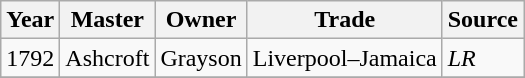<table class=" wikitable">
<tr>
<th>Year</th>
<th>Master</th>
<th>Owner</th>
<th>Trade</th>
<th>Source</th>
</tr>
<tr>
<td>1792</td>
<td>Ashcroft</td>
<td>Grayson</td>
<td>Liverpool–Jamaica</td>
<td><em>LR</em></td>
</tr>
<tr>
</tr>
</table>
